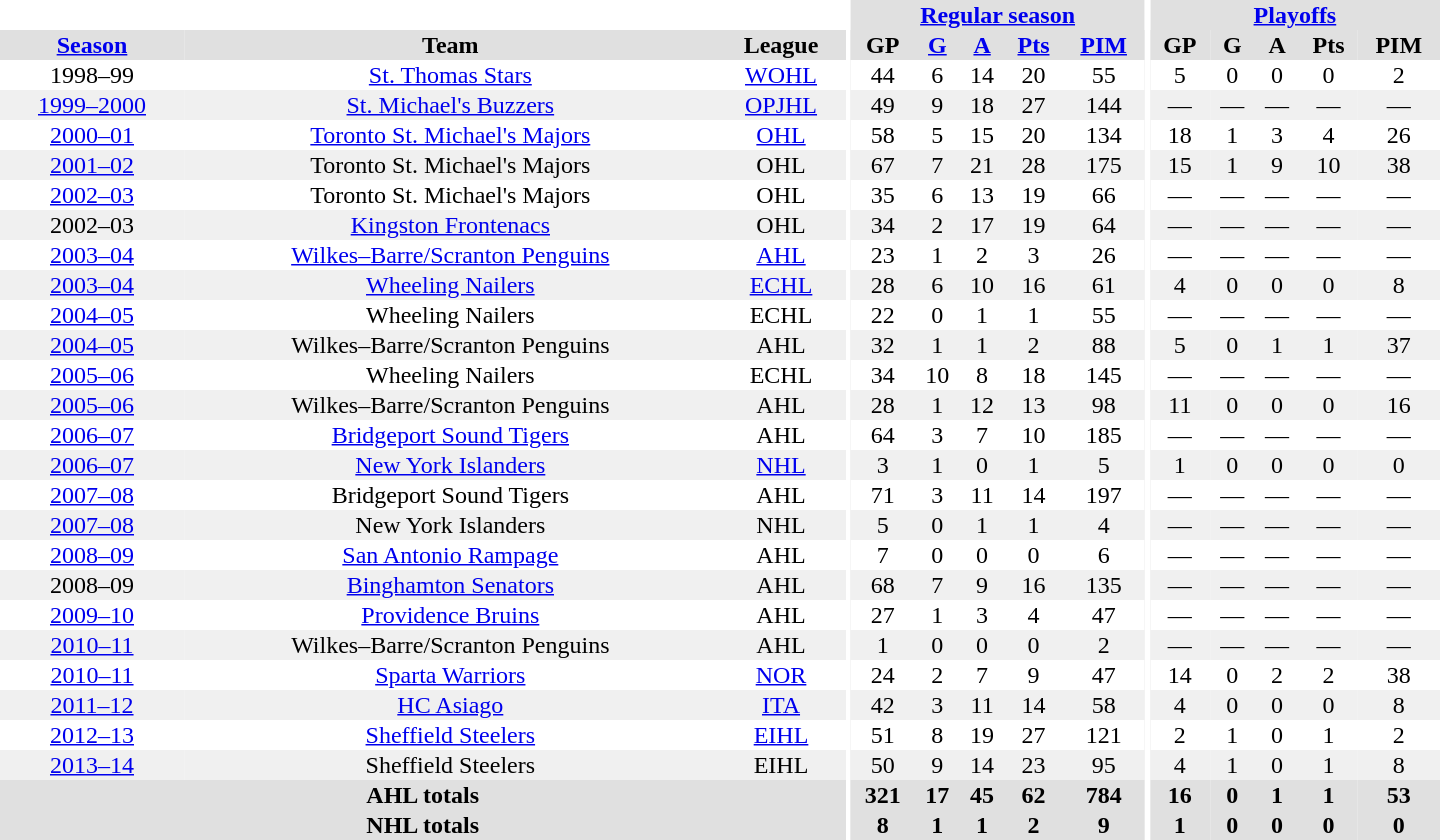<table border="0" cellpadding="1" cellspacing="0" style="text-align:center; width:60em">
<tr bgcolor="#e0e0e0">
<th colspan="3"  bgcolor="#ffffff"></th>
<th rowspan="99" bgcolor="#ffffff"></th>
<th colspan="5"><a href='#'>Regular season</a></th>
<th rowspan="99" bgcolor="#ffffff"></th>
<th colspan="5"><a href='#'>Playoffs</a></th>
</tr>
<tr bgcolor="#e0e0e0">
<th><a href='#'>Season</a></th>
<th>Team</th>
<th>League</th>
<th>GP</th>
<th><a href='#'>G</a></th>
<th><a href='#'>A</a></th>
<th><a href='#'>Pts</a></th>
<th><a href='#'>PIM</a></th>
<th>GP</th>
<th>G</th>
<th>A</th>
<th>Pts</th>
<th>PIM</th>
</tr>
<tr>
<td>1998–99</td>
<td><a href='#'>St. Thomas Stars</a></td>
<td><a href='#'>WOHL</a></td>
<td>44</td>
<td>6</td>
<td>14</td>
<td>20</td>
<td>55</td>
<td>5</td>
<td>0</td>
<td>0</td>
<td>0</td>
<td>2</td>
</tr>
<tr bgcolor="#f0f0f0">
<td><a href='#'>1999–2000</a></td>
<td><a href='#'>St. Michael's Buzzers</a></td>
<td><a href='#'>OPJHL</a></td>
<td>49</td>
<td>9</td>
<td>18</td>
<td>27</td>
<td>144</td>
<td>—</td>
<td>—</td>
<td>—</td>
<td>—</td>
<td>—</td>
</tr>
<tr>
<td><a href='#'>2000–01</a></td>
<td><a href='#'>Toronto St. Michael's Majors</a></td>
<td><a href='#'>OHL</a></td>
<td>58</td>
<td>5</td>
<td>15</td>
<td>20</td>
<td>134</td>
<td>18</td>
<td>1</td>
<td>3</td>
<td>4</td>
<td>26</td>
</tr>
<tr bgcolor="#f0f0f0">
<td><a href='#'>2001–02</a></td>
<td>Toronto St. Michael's Majors</td>
<td>OHL</td>
<td>67</td>
<td>7</td>
<td>21</td>
<td>28</td>
<td>175</td>
<td>15</td>
<td>1</td>
<td>9</td>
<td>10</td>
<td>38</td>
</tr>
<tr>
<td><a href='#'>2002–03</a></td>
<td>Toronto St. Michael's Majors</td>
<td>OHL</td>
<td>35</td>
<td>6</td>
<td>13</td>
<td>19</td>
<td>66</td>
<td>—</td>
<td>—</td>
<td>—</td>
<td>—</td>
<td>—</td>
</tr>
<tr bgcolor="#f0f0f0">
<td>2002–03</td>
<td><a href='#'>Kingston Frontenacs</a></td>
<td>OHL</td>
<td>34</td>
<td>2</td>
<td>17</td>
<td>19</td>
<td>64</td>
<td>—</td>
<td>—</td>
<td>—</td>
<td>—</td>
<td>—</td>
</tr>
<tr>
<td><a href='#'>2003–04</a></td>
<td><a href='#'>Wilkes–Barre/Scranton Penguins</a></td>
<td><a href='#'>AHL</a></td>
<td>23</td>
<td>1</td>
<td>2</td>
<td>3</td>
<td>26</td>
<td>—</td>
<td>—</td>
<td>—</td>
<td>—</td>
<td>—</td>
</tr>
<tr bgcolor="#f0f0f0">
<td><a href='#'>2003–04</a></td>
<td><a href='#'>Wheeling Nailers</a></td>
<td><a href='#'>ECHL</a></td>
<td>28</td>
<td>6</td>
<td>10</td>
<td>16</td>
<td>61</td>
<td>4</td>
<td>0</td>
<td>0</td>
<td>0</td>
<td>8</td>
</tr>
<tr>
<td><a href='#'>2004–05</a></td>
<td>Wheeling Nailers</td>
<td>ECHL</td>
<td>22</td>
<td>0</td>
<td>1</td>
<td>1</td>
<td>55</td>
<td>—</td>
<td>—</td>
<td>—</td>
<td>—</td>
<td>—</td>
</tr>
<tr bgcolor="#f0f0f0">
<td><a href='#'>2004–05</a></td>
<td>Wilkes–Barre/Scranton Penguins</td>
<td>AHL</td>
<td>32</td>
<td>1</td>
<td>1</td>
<td>2</td>
<td>88</td>
<td>5</td>
<td>0</td>
<td>1</td>
<td>1</td>
<td>37</td>
</tr>
<tr>
<td><a href='#'>2005–06</a></td>
<td>Wheeling Nailers</td>
<td>ECHL</td>
<td>34</td>
<td>10</td>
<td>8</td>
<td>18</td>
<td>145</td>
<td>—</td>
<td>—</td>
<td>—</td>
<td>—</td>
<td>—</td>
</tr>
<tr bgcolor="#f0f0f0">
<td><a href='#'>2005–06</a></td>
<td>Wilkes–Barre/Scranton Penguins</td>
<td>AHL</td>
<td>28</td>
<td>1</td>
<td>12</td>
<td>13</td>
<td>98</td>
<td>11</td>
<td>0</td>
<td>0</td>
<td>0</td>
<td>16</td>
</tr>
<tr>
<td><a href='#'>2006–07</a></td>
<td><a href='#'>Bridgeport Sound Tigers</a></td>
<td>AHL</td>
<td>64</td>
<td>3</td>
<td>7</td>
<td>10</td>
<td>185</td>
<td>—</td>
<td>—</td>
<td>—</td>
<td>—</td>
<td>—</td>
</tr>
<tr bgcolor="#f0f0f0">
<td><a href='#'>2006–07</a></td>
<td><a href='#'>New York Islanders</a></td>
<td><a href='#'>NHL</a></td>
<td>3</td>
<td>1</td>
<td>0</td>
<td>1</td>
<td>5</td>
<td>1</td>
<td>0</td>
<td>0</td>
<td>0</td>
<td>0</td>
</tr>
<tr>
<td><a href='#'>2007–08</a></td>
<td>Bridgeport Sound Tigers</td>
<td>AHL</td>
<td>71</td>
<td>3</td>
<td>11</td>
<td>14</td>
<td>197</td>
<td>—</td>
<td>—</td>
<td>—</td>
<td>—</td>
<td>—</td>
</tr>
<tr bgcolor="#f0f0f0">
<td><a href='#'>2007–08</a></td>
<td>New York Islanders</td>
<td>NHL</td>
<td>5</td>
<td>0</td>
<td>1</td>
<td>1</td>
<td>4</td>
<td>—</td>
<td>—</td>
<td>—</td>
<td>—</td>
<td>—</td>
</tr>
<tr>
<td><a href='#'>2008–09</a></td>
<td><a href='#'>San Antonio Rampage</a></td>
<td>AHL</td>
<td>7</td>
<td>0</td>
<td>0</td>
<td>0</td>
<td>6</td>
<td>—</td>
<td>—</td>
<td>—</td>
<td>—</td>
<td>—</td>
</tr>
<tr bgcolor="#f0f0f0">
<td>2008–09</td>
<td><a href='#'>Binghamton Senators</a></td>
<td>AHL</td>
<td>68</td>
<td>7</td>
<td>9</td>
<td>16</td>
<td>135</td>
<td>—</td>
<td>—</td>
<td>—</td>
<td>—</td>
<td>—</td>
</tr>
<tr>
<td><a href='#'>2009–10</a></td>
<td><a href='#'>Providence Bruins</a></td>
<td>AHL</td>
<td>27</td>
<td>1</td>
<td>3</td>
<td>4</td>
<td>47</td>
<td>—</td>
<td>—</td>
<td>—</td>
<td>—</td>
<td>—</td>
</tr>
<tr bgcolor="#f0f0f0">
<td><a href='#'>2010–11</a></td>
<td>Wilkes–Barre/Scranton Penguins</td>
<td>AHL</td>
<td>1</td>
<td>0</td>
<td>0</td>
<td>0</td>
<td>2</td>
<td>—</td>
<td>—</td>
<td>—</td>
<td>—</td>
<td>—</td>
</tr>
<tr>
<td><a href='#'>2010–11</a></td>
<td><a href='#'>Sparta Warriors</a></td>
<td><a href='#'>NOR</a></td>
<td>24</td>
<td>2</td>
<td>7</td>
<td>9</td>
<td>47</td>
<td>14</td>
<td>0</td>
<td>2</td>
<td>2</td>
<td>38</td>
</tr>
<tr bgcolor="#f0f0f0">
<td><a href='#'>2011–12</a></td>
<td><a href='#'>HC Asiago</a></td>
<td><a href='#'>ITA</a></td>
<td>42</td>
<td>3</td>
<td>11</td>
<td>14</td>
<td>58</td>
<td>4</td>
<td>0</td>
<td>0</td>
<td>0</td>
<td>8</td>
</tr>
<tr>
<td><a href='#'>2012–13</a></td>
<td><a href='#'>Sheffield Steelers</a></td>
<td><a href='#'>EIHL</a></td>
<td>51</td>
<td>8</td>
<td>19</td>
<td>27</td>
<td>121</td>
<td>2</td>
<td>1</td>
<td>0</td>
<td>1</td>
<td>2</td>
</tr>
<tr bgcolor="#f0f0f0">
<td><a href='#'>2013–14</a></td>
<td>Sheffield Steelers</td>
<td>EIHL</td>
<td>50</td>
<td>9</td>
<td>14</td>
<td>23</td>
<td>95</td>
<td>4</td>
<td>1</td>
<td>0</td>
<td>1</td>
<td>8</td>
</tr>
<tr bgcolor="#e0e0e0">
<th colspan="3">AHL totals</th>
<th>321</th>
<th>17</th>
<th>45</th>
<th>62</th>
<th>784</th>
<th>16</th>
<th>0</th>
<th>1</th>
<th>1</th>
<th>53</th>
</tr>
<tr bgcolor="#e0e0e0">
<th colspan="3">NHL totals</th>
<th>8</th>
<th>1</th>
<th>1</th>
<th>2</th>
<th>9</th>
<th>1</th>
<th>0</th>
<th>0</th>
<th>0</th>
<th>0</th>
</tr>
</table>
